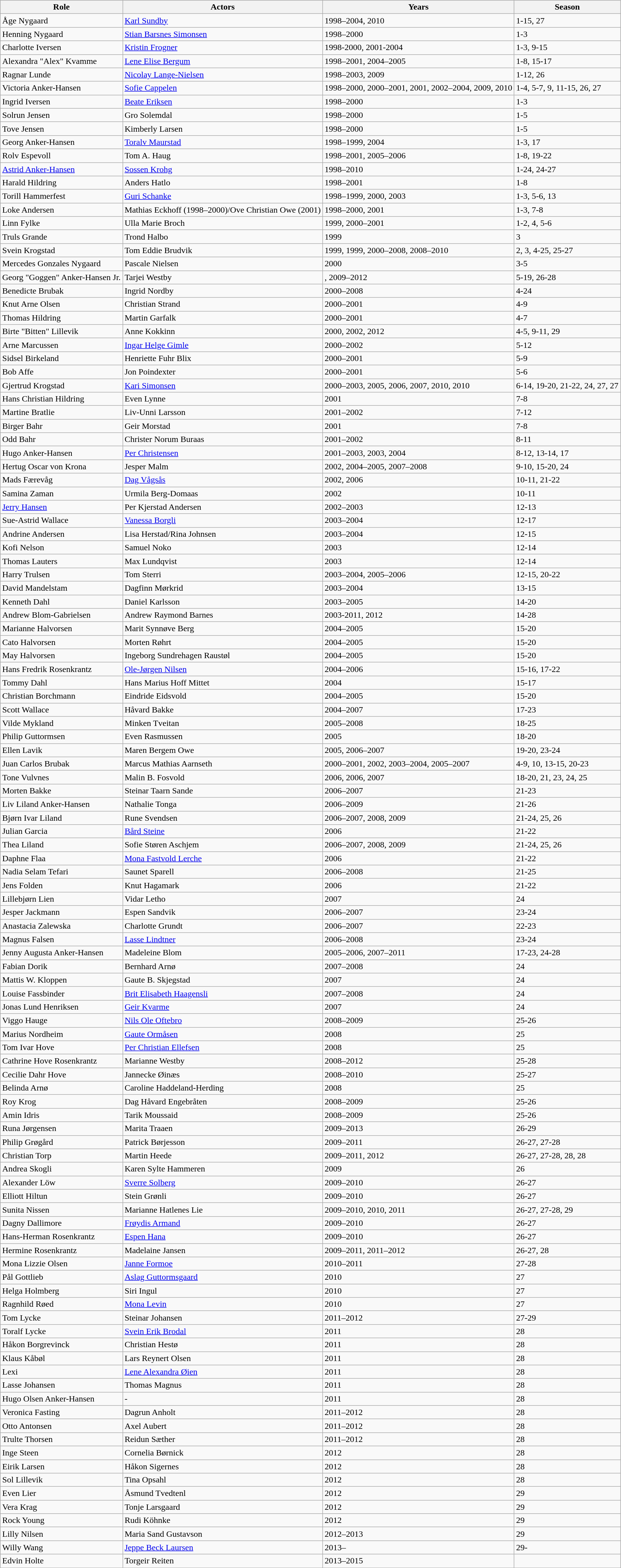<table class="wikitable">
<tr bgcolor="#CCCCCC">
<th>Role</th>
<th>Actors</th>
<th>Years</th>
<th>Season</th>
</tr>
<tr>
<td>Åge Nygaard</td>
<td><a href='#'>Karl Sundby</a></td>
<td>1998–2004, 2010</td>
<td>1-15, 27</td>
</tr>
<tr>
<td>Henning Nygaard</td>
<td><a href='#'>Stian Barsnes Simonsen</a></td>
<td>1998–2000</td>
<td>1-3</td>
</tr>
<tr>
<td>Charlotte Iversen</td>
<td><a href='#'>Kristin Frogner</a></td>
<td>1998-2000, 2001-2004</td>
<td>1-3, 9-15</td>
</tr>
<tr>
<td>Alexandra "Alex" Kvamme</td>
<td><a href='#'>Lene Elise Bergum</a></td>
<td>1998–2001, 2004–2005</td>
<td>1-8, 15-17</td>
</tr>
<tr>
<td>Ragnar Lunde</td>
<td><a href='#'>Nicolay Lange-Nielsen</a></td>
<td>1998–2003, 2009</td>
<td>1-12, 26</td>
</tr>
<tr>
<td>Victoria Anker-Hansen</td>
<td><a href='#'>Sofie Cappelen</a></td>
<td>1998–2000, 2000–2001, 2001, 2002–2004, 2009, 2010</td>
<td>1-4, 5-7, 9, 11-15, 26, 27</td>
</tr>
<tr>
<td>Ingrid Iversen</td>
<td><a href='#'>Beate Eriksen</a></td>
<td>1998–2000</td>
<td>1-3</td>
</tr>
<tr>
<td>Solrun Jensen</td>
<td>Gro Solemdal</td>
<td>1998–2000</td>
<td>1-5</td>
</tr>
<tr>
<td>Tove Jensen</td>
<td>Kimberly Larsen</td>
<td>1998–2000</td>
<td>1-5</td>
</tr>
<tr>
<td>Georg Anker-Hansen</td>
<td><a href='#'>Toralv Maurstad</a></td>
<td>1998–1999, 2004</td>
<td>1-3, 17</td>
</tr>
<tr>
<td>Rolv Espevoll</td>
<td>Tom A. Haug</td>
<td>1998–2001, 2005–2006</td>
<td>1-8, 19-22</td>
</tr>
<tr>
<td><a href='#'>Astrid Anker-Hansen</a></td>
<td><a href='#'>Sossen Krohg</a></td>
<td>1998–2010</td>
<td>1-24, 24-27</td>
</tr>
<tr>
<td>Harald Hildring</td>
<td>Anders Hatlo</td>
<td>1998–2001</td>
<td>1-8</td>
</tr>
<tr>
<td>Torill Hammerfest</td>
<td><a href='#'>Guri Schanke</a></td>
<td>1998–1999, 2000, 2003</td>
<td>1-3, 5-6, 13</td>
</tr>
<tr>
<td>Loke Andersen</td>
<td>Mathias Eckhoff (1998–2000)/Ove Christian Owe (2001)</td>
<td>1998–2000, 2001</td>
<td>1-3, 7-8</td>
</tr>
<tr>
<td>Linn Fylke</td>
<td>Ulla Marie Broch</td>
<td>1999, 2000–2001</td>
<td>1-2, 4, 5-6</td>
</tr>
<tr>
<td>Truls Grande</td>
<td>Trond Halbo</td>
<td>1999</td>
<td>3</td>
</tr>
<tr>
<td>Svein Krogstad</td>
<td>Tom Eddie Brudvik</td>
<td>1999, 1999, 2000–2008, 2008–2010</td>
<td>2, 3, 4-25, 25-27</td>
</tr>
<tr>
<td>Mercedes Gonzales Nygaard</td>
<td>Pascale Nielsen</td>
<td>2000</td>
<td>3-5</td>
</tr>
<tr>
<td>Georg "Goggen" Anker-Hansen Jr.</td>
<td>Tarjei Westby</td>
<td>, 2009–2012</td>
<td>5-19, 26-28</td>
</tr>
<tr>
<td>Benedicte Brubak</td>
<td>Ingrid Nordby</td>
<td>2000–2008</td>
<td>4-24</td>
</tr>
<tr>
<td>Knut Arne Olsen</td>
<td>Christian Strand</td>
<td>2000–2001</td>
<td>4-9</td>
</tr>
<tr>
<td>Thomas Hildring</td>
<td>Martin Garfalk</td>
<td>2000–2001</td>
<td>4-7</td>
</tr>
<tr>
<td>Birte "Bitten" Lillevik</td>
<td>Anne Kokkinn</td>
<td>2000, 2002, 2012</td>
<td>4-5, 9-11, 29</td>
</tr>
<tr>
<td>Arne Marcussen</td>
<td><a href='#'>Ingar Helge Gimle</a></td>
<td>2000–2002</td>
<td>5-12</td>
</tr>
<tr>
<td>Sidsel Birkeland</td>
<td>Henriette Fuhr Blix</td>
<td>2000–2001</td>
<td>5-9</td>
</tr>
<tr>
<td>Bob Affe</td>
<td>Jon Poindexter</td>
<td>2000–2001</td>
<td>5-6</td>
</tr>
<tr>
<td>Gjertrud Krogstad</td>
<td><a href='#'>Kari Simonsen</a></td>
<td>2000–2003, 2005, 2006, 2007, 2010, 2010</td>
<td>6-14, 19-20, 21-22, 24, 27, 27</td>
</tr>
<tr>
<td>Hans Christian Hildring</td>
<td>Even Lynne</td>
<td>2001</td>
<td>7-8</td>
</tr>
<tr>
<td>Martine Bratlie</td>
<td>Liv-Unni Larsson</td>
<td>2001–2002</td>
<td>7-12</td>
</tr>
<tr>
<td>Birger Bahr</td>
<td>Geir Morstad</td>
<td>2001</td>
<td>7-8</td>
</tr>
<tr>
<td>Odd Bahr</td>
<td>Christer Norum Buraas</td>
<td>2001–2002</td>
<td>8-11</td>
</tr>
<tr>
<td>Hugo Anker-Hansen</td>
<td><a href='#'>Per Christensen</a></td>
<td>2001–2003, 2003,  2004</td>
<td>8-12, 13-14, 17</td>
</tr>
<tr>
<td>Hertug Oscar von Krona</td>
<td>Jesper Malm</td>
<td>2002, 2004–2005, 2007–2008</td>
<td>9-10, 15-20, 24</td>
</tr>
<tr>
<td>Mads Færevåg</td>
<td><a href='#'>Dag Vågsås</a></td>
<td>2002, 2006</td>
<td>10-11, 21-22</td>
</tr>
<tr>
<td>Samina Zaman</td>
<td>Urmila Berg-Domaas</td>
<td>2002</td>
<td>10-11</td>
</tr>
<tr>
<td><a href='#'>Jerry Hansen</a></td>
<td>Per Kjerstad Andersen</td>
<td>2002–2003</td>
<td>12-13</td>
</tr>
<tr>
<td>Sue-Astrid Wallace</td>
<td><a href='#'>Vanessa Borgli</a></td>
<td>2003–2004</td>
<td>12-17</td>
</tr>
<tr>
<td>Andrine Andersen</td>
<td>Lisa Herstad/Rina Johnsen</td>
<td>2003–2004</td>
<td>12-15</td>
</tr>
<tr>
<td>Kofi Nelson</td>
<td>Samuel Noko</td>
<td>2003</td>
<td>12-14</td>
</tr>
<tr>
<td>Thomas Lauters</td>
<td>Max Lundqvist</td>
<td>2003</td>
<td>12-14</td>
</tr>
<tr>
<td>Harry Trulsen</td>
<td>Tom Sterri</td>
<td>2003–2004, 2005–2006</td>
<td>12-15, 20-22</td>
</tr>
<tr>
<td>David Mandelstam</td>
<td>Dagfinn Mørkrid</td>
<td>2003–2004</td>
<td>13-15</td>
</tr>
<tr>
<td>Kenneth Dahl</td>
<td>Daniel Karlsson</td>
<td>2003–2005</td>
<td>14-20</td>
</tr>
<tr>
<td>Andrew Blom-Gabrielsen</td>
<td>Andrew Raymond Barnes</td>
<td>2003-2011, 2012</td>
<td>14-28</td>
</tr>
<tr>
<td>Marianne Halvorsen</td>
<td>Marit Synnøve Berg</td>
<td>2004–2005</td>
<td>15-20</td>
</tr>
<tr>
<td>Cato Halvorsen</td>
<td>Morten Røhrt</td>
<td>2004–2005</td>
<td>15-20</td>
</tr>
<tr>
<td>May Halvorsen</td>
<td>Ingeborg Sundrehagen Raustøl</td>
<td>2004–2005</td>
<td>15-20</td>
</tr>
<tr>
<td>Hans Fredrik Rosenkrantz</td>
<td><a href='#'>Ole-Jørgen Nilsen</a></td>
<td>2004–2006</td>
<td>15-16, 17-22</td>
</tr>
<tr>
<td>Tommy Dahl</td>
<td>Hans Marius Hoff Mittet</td>
<td>2004</td>
<td>15-17</td>
</tr>
<tr>
<td>Christian Borchmann</td>
<td>Eindride Eidsvold</td>
<td>2004–2005</td>
<td>15-20</td>
</tr>
<tr>
<td>Scott Wallace</td>
<td>Håvard Bakke</td>
<td>2004–2007</td>
<td>17-23</td>
</tr>
<tr>
<td>Vilde Mykland</td>
<td>Minken Tveitan</td>
<td>2005–2008</td>
<td>18-25</td>
</tr>
<tr>
<td>Philip Guttormsen</td>
<td>Even Rasmussen</td>
<td>2005</td>
<td>18-20</td>
</tr>
<tr>
<td>Ellen Lavik</td>
<td>Maren Bergem Owe</td>
<td>2005, 2006–2007</td>
<td>19-20, 23-24</td>
</tr>
<tr>
<td>Juan Carlos Brubak</td>
<td>Marcus Mathias Aarnseth</td>
<td>2000–2001, 2002, 2003–2004, 2005–2007</td>
<td>4-9, 10, 13-15, 20-23</td>
</tr>
<tr>
<td>Tone Vulvnes</td>
<td>Malin B. Fosvold</td>
<td>2006, 2006,  2007</td>
<td>18-20, 21, 23, 24, 25</td>
</tr>
<tr>
<td>Morten Bakke</td>
<td>Steinar Taarn Sande</td>
<td>2006–2007</td>
<td>21-23</td>
</tr>
<tr>
<td>Liv Liland Anker-Hansen</td>
<td>Nathalie Tonga</td>
<td>2006–2009</td>
<td>21-26</td>
</tr>
<tr>
<td>Bjørn Ivar Liland</td>
<td>Rune Svendsen</td>
<td>2006–2007, 2008, 2009</td>
<td>21-24, 25, 26</td>
</tr>
<tr>
<td>Julian Garcia</td>
<td><a href='#'>Bård Steine</a></td>
<td>2006</td>
<td>21-22</td>
</tr>
<tr>
<td>Thea Liland</td>
<td>Sofie Støren Aschjem</td>
<td>2006–2007, 2008, 2009</td>
<td>21-24, 25, 26</td>
</tr>
<tr>
<td>Daphne Flaa</td>
<td><a href='#'>Mona Fastvold Lerche</a></td>
<td>2006</td>
<td>21-22</td>
</tr>
<tr>
<td>Nadia Selam Tefari</td>
<td>Saunet Sparell</td>
<td>2006–2008</td>
<td>21-25</td>
</tr>
<tr>
<td>Jens Folden</td>
<td>Knut Hagamark</td>
<td>2006</td>
<td>21-22</td>
</tr>
<tr>
<td>Lillebjørn Lien</td>
<td>Vidar Letho</td>
<td>2007</td>
<td>24</td>
</tr>
<tr>
<td>Jesper Jackmann</td>
<td>Espen Sandvik</td>
<td>2006–2007</td>
<td>23-24</td>
</tr>
<tr>
<td>Anastacia Zalewska</td>
<td>Charlotte Grundt</td>
<td>2006–2007</td>
<td>22-23</td>
</tr>
<tr>
<td>Magnus Falsen</td>
<td><a href='#'>Lasse Lindtner</a></td>
<td>2006–2008</td>
<td>23-24</td>
</tr>
<tr>
<td>Jenny Augusta Anker-Hansen</td>
<td>Madeleine Blom</td>
<td>2005–2006, 2007–2011</td>
<td>17-23, 24-28</td>
</tr>
<tr>
<td>Fabian Dorik</td>
<td>Bernhard Arnø</td>
<td>2007–2008</td>
<td>24</td>
</tr>
<tr>
<td>Mattis W. Kloppen</td>
<td>Gaute B. Skjegstad</td>
<td>2007</td>
<td>24</td>
</tr>
<tr>
<td>Louise Fassbinder</td>
<td><a href='#'>Brit Elisabeth Haagensli</a></td>
<td>2007–2008</td>
<td>24</td>
</tr>
<tr>
<td>Jonas Lund Henriksen</td>
<td><a href='#'>Geir Kvarme</a></td>
<td>2007</td>
<td>24</td>
</tr>
<tr>
<td>Viggo Hauge</td>
<td><a href='#'>Nils Ole Oftebro</a></td>
<td>2008–2009</td>
<td>25-26</td>
</tr>
<tr>
<td>Marius Nordheim</td>
<td><a href='#'>Gaute Ormåsen</a></td>
<td>2008</td>
<td>25</td>
</tr>
<tr>
<td>Tom Ivar Hove</td>
<td><a href='#'>Per Christian Ellefsen</a></td>
<td>2008</td>
<td>25</td>
</tr>
<tr>
<td>Cathrine Hove Rosenkrantz</td>
<td>Marianne Westby</td>
<td>2008–2012</td>
<td>25-28</td>
</tr>
<tr>
<td>Cecilie Dahr Hove</td>
<td>Jannecke Øinæs</td>
<td>2008–2010</td>
<td>25-27</td>
</tr>
<tr>
<td>Belinda Arnø</td>
<td>Caroline Haddeland-Herding</td>
<td>2008</td>
<td>25</td>
</tr>
<tr>
<td>Roy Krog</td>
<td>Dag Håvard Engebråten</td>
<td>2008–2009</td>
<td>25-26</td>
</tr>
<tr>
<td>Amin Idris</td>
<td>Tarik Moussaid</td>
<td>2008–2009</td>
<td>25-26</td>
</tr>
<tr>
<td>Runa Jørgensen</td>
<td>Marita Traaen</td>
<td>2009–2013</td>
<td>26-29</td>
</tr>
<tr>
<td>Philip Grøgård</td>
<td>Patrick Børjesson</td>
<td>2009–2011</td>
<td>26-27, 27-28</td>
</tr>
<tr>
<td>Christian Torp</td>
<td>Martin Heede</td>
<td>2009–2011, 2012</td>
<td>26-27, 27-28, 28, 28</td>
</tr>
<tr>
<td>Andrea Skogli</td>
<td>Karen Sylte Hammeren</td>
<td>2009</td>
<td>26</td>
</tr>
<tr>
<td>Alexander Löw</td>
<td><a href='#'>Sverre Solberg</a></td>
<td>2009–2010</td>
<td>26-27</td>
</tr>
<tr>
<td>Elliott Hiltun</td>
<td>Stein Grønli</td>
<td>2009–2010</td>
<td>26-27</td>
</tr>
<tr>
<td>Sunita Nissen</td>
<td>Marianne Hatlenes Lie</td>
<td>2009–2010, 2010, 2011</td>
<td>26-27, 27-28, 29</td>
</tr>
<tr>
<td>Dagny Dallimore</td>
<td><a href='#'>Frøydis Armand</a></td>
<td>2009–2010</td>
<td>26-27</td>
</tr>
<tr>
<td>Hans-Herman Rosenkrantz</td>
<td><a href='#'>Espen Hana</a></td>
<td>2009–2010</td>
<td>26-27</td>
</tr>
<tr>
<td>Hermine Rosenkrantz</td>
<td>Madelaine Jansen</td>
<td>2009–2011, 2011–2012</td>
<td>26-27, 28</td>
</tr>
<tr>
<td>Mona Lizzie Olsen</td>
<td><a href='#'>Janne Formoe</a></td>
<td>2010–2011</td>
<td>27-28</td>
</tr>
<tr>
<td>Pål Gottlieb</td>
<td><a href='#'>Aslag Guttormsgaard</a></td>
<td>2010</td>
<td>27</td>
</tr>
<tr>
<td>Helga Holmberg</td>
<td>Siri Ingul</td>
<td>2010</td>
<td>27</td>
</tr>
<tr>
<td>Ragnhild Røed</td>
<td><a href='#'>Mona Levin</a></td>
<td>2010</td>
<td>27</td>
</tr>
<tr>
<td>Tom Lycke</td>
<td>Steinar Johansen</td>
<td>2011–2012</td>
<td>27-29</td>
</tr>
<tr>
<td>Toralf Lycke</td>
<td><a href='#'>Svein Erik Brodal</a></td>
<td>2011</td>
<td>28</td>
</tr>
<tr>
<td>Håkon Borgrevinck</td>
<td>Christian Hestø</td>
<td>2011</td>
<td>28</td>
</tr>
<tr>
<td>Klaus Kåbøl</td>
<td>Lars Reynert Olsen</td>
<td>2011</td>
<td>28</td>
</tr>
<tr>
<td>Lexi</td>
<td><a href='#'>Lene Alexandra Øien</a></td>
<td>2011</td>
<td>28</td>
</tr>
<tr>
<td>Lasse Johansen</td>
<td>Thomas Magnus</td>
<td>2011</td>
<td>28</td>
</tr>
<tr>
<td>Hugo Olsen Anker-Hansen</td>
<td>-</td>
<td>2011</td>
<td>28</td>
</tr>
<tr>
<td>Veronica Fasting</td>
<td>Dagrun Anholt</td>
<td>2011–2012</td>
<td>28</td>
</tr>
<tr>
<td>Otto Antonsen</td>
<td>Axel Aubert</td>
<td>2011–2012</td>
<td>28</td>
</tr>
<tr>
<td>Trulte Thorsen</td>
<td>Reidun Sæther</td>
<td>2011–2012</td>
<td>28</td>
</tr>
<tr>
<td>Inge Steen</td>
<td>Cornelia Børnick</td>
<td>2012</td>
<td>28</td>
</tr>
<tr>
<td>Eirik Larsen</td>
<td>Håkon Sigernes</td>
<td>2012</td>
<td>28</td>
</tr>
<tr>
<td>Sol Lillevik</td>
<td>Tina Opsahl</td>
<td>2012</td>
<td>28</td>
</tr>
<tr>
<td>Even Lier</td>
<td>Åsmund Tvedtenl</td>
<td>2012</td>
<td>29</td>
</tr>
<tr>
<td>Vera Krag</td>
<td>Tonje Larsgaard</td>
<td>2012</td>
<td>29</td>
</tr>
<tr>
<td>Rock Young</td>
<td>Rudi Köhnke</td>
<td>2012</td>
<td>29</td>
</tr>
<tr>
<td>Lilly Nilsen</td>
<td>Maria Sand Gustavson</td>
<td>2012–2013</td>
<td>29</td>
</tr>
<tr>
<td>Willy Wang</td>
<td><a href='#'>Jeppe Beck Laursen</a></td>
<td>2013–</td>
<td>29-</td>
</tr>
<tr>
<td>Edvin Holte</td>
<td>Torgeir Reiten</td>
<td>2013–2015</td>
</tr>
</table>
